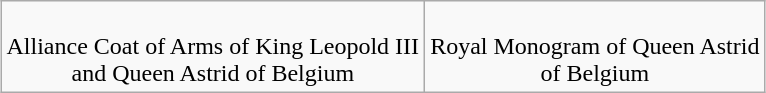<table class="wikitable" style="margin:1em auto; text-align:center;">
<tr>
<td><br>Alliance Coat of Arms of King Leopold III<br> and Queen Astrid of Belgium</td>
<td><br>Royal Monogram of Queen Astrid <br>of Belgium</td>
</tr>
</table>
